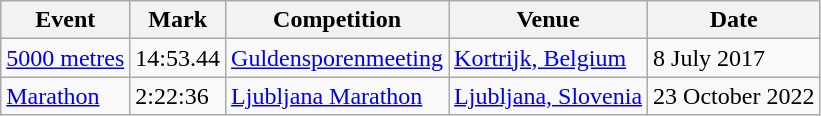<table class=wikitable>
<tr>
<th>Event</th>
<th>Mark</th>
<th>Competition</th>
<th>Venue</th>
<th>Date</th>
</tr>
<tr>
<td><a href='#'>5000 metres</a></td>
<td>14:53.44</td>
<td><a href='#'>Guldensporenmeeting</a></td>
<td><a href='#'>Kortrijk, Belgium</a></td>
<td>8 July 2017</td>
</tr>
<tr>
<td><a href='#'>Marathon</a></td>
<td>2:22:36</td>
<td><a href='#'>Ljubljana Marathon</a></td>
<td><a href='#'>Ljubljana, Slovenia</a></td>
<td>23 October 2022</td>
</tr>
</table>
